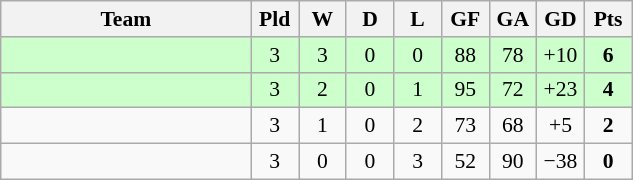<table class="wikitable" style="text-align: center; font-size:90% ">
<tr>
<th width=160>Team</th>
<th width=25>Pld</th>
<th width=25>W</th>
<th width=25>D</th>
<th width=25>L</th>
<th width=25>GF</th>
<th width=25>GA</th>
<th width=25>GD</th>
<th width=25>Pts</th>
</tr>
<tr bgcolor=ccffcc>
<td align=left></td>
<td>3</td>
<td>3</td>
<td>0</td>
<td>0</td>
<td>88</td>
<td>78</td>
<td>+10</td>
<td><strong>6</strong></td>
</tr>
<tr bgcolor=ccffcc>
<td align=left></td>
<td>3</td>
<td>2</td>
<td>0</td>
<td>1</td>
<td>95</td>
<td>72</td>
<td>+23</td>
<td><strong>4</strong></td>
</tr>
<tr>
<td align=left></td>
<td>3</td>
<td>1</td>
<td>0</td>
<td>2</td>
<td>73</td>
<td>68</td>
<td>+5</td>
<td><strong>2</strong></td>
</tr>
<tr>
<td align=left></td>
<td>3</td>
<td>0</td>
<td>0</td>
<td>3</td>
<td>52</td>
<td>90</td>
<td>−38</td>
<td><strong>0</strong></td>
</tr>
</table>
